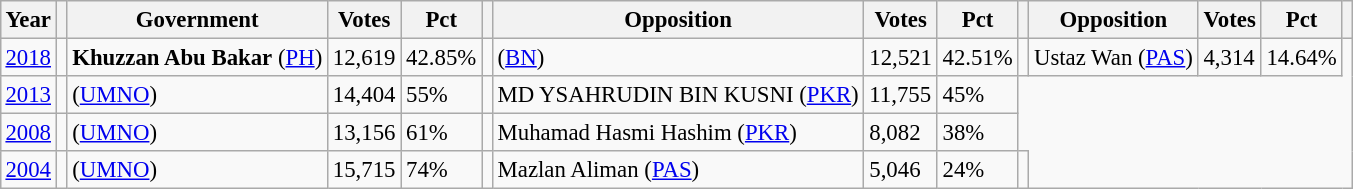<table class="wikitable" style="margin:0.5em ; font-size:95%">
<tr>
<th>Year</th>
<th></th>
<th>Government</th>
<th>Votes</th>
<th>Pct</th>
<th></th>
<th>Opposition</th>
<th>Votes</th>
<th>Pct</th>
<th></th>
<th>Opposition</th>
<th>Votes</th>
<th>Pct</th>
<th></th>
</tr>
<tr>
<td><a href='#'>2018</a></td>
<td></td>
<td><strong>Khuzzan Abu Bakar</strong> (<a href='#'>PH</a>)</td>
<td>12,619</td>
<td>42.85%</td>
<td></td>
<td> (<a href='#'>BN</a>)</td>
<td>12,521</td>
<td>42.51%</td>
<td></td>
<td>Ustaz Wan (<a href='#'>PAS</a>)</td>
<td>4,314</td>
<td>14.64%</td>
</tr>
<tr>
<td><a href='#'>2013</a></td>
<td></td>
<td> (<a href='#'>UMNO</a>)</td>
<td>14,404</td>
<td>55%</td>
<td></td>
<td>MD YSAHRUDIN BIN KUSNI (<a href='#'>PKR</a>)</td>
<td>11,755</td>
<td>45%</td>
</tr>
<tr>
<td><a href='#'>2008</a></td>
<td></td>
<td> (<a href='#'>UMNO</a>)</td>
<td>13,156</td>
<td>61%</td>
<td></td>
<td>Muhamad Hasmi Hashim (<a href='#'>PKR</a>)</td>
<td>8,082</td>
<td>38%</td>
</tr>
<tr>
<td><a href='#'>2004</a></td>
<td></td>
<td> (<a href='#'>UMNO</a>)</td>
<td>15,715</td>
<td>74%</td>
<td></td>
<td>Mazlan Aliman (<a href='#'>PAS</a>)</td>
<td>5,046</td>
<td>24%</td>
<td></td>
</tr>
</table>
